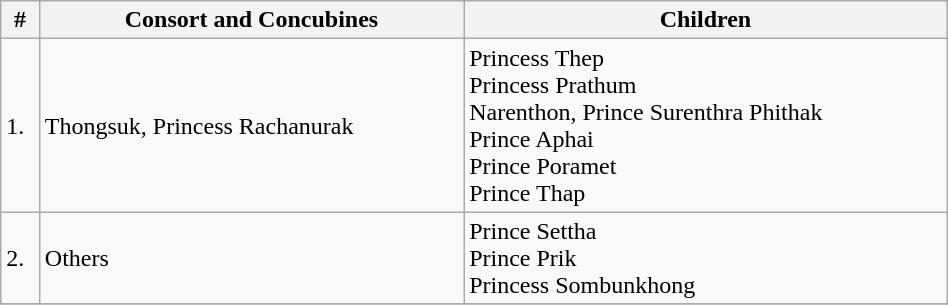<table style="text-align:left" class="wikitable" width=50%>
<tr>
<th>#</th>
<th>Consort and Concubines</th>
<th>Children</th>
</tr>
<tr>
<td>1.</td>
<td>Thongsuk, Princess Rachanurak</td>
<td>Princess Thep<br>Princess Prathum<br>Narenthon, Prince Surenthra Phithak<br>Prince Aphai<br>Prince Poramet<br>Prince Thap</td>
</tr>
<tr>
<td>2.</td>
<td>Others</td>
<td>Prince Settha<br>Prince Prik<br>Princess Sombunkhong</td>
</tr>
<tr>
</tr>
</table>
